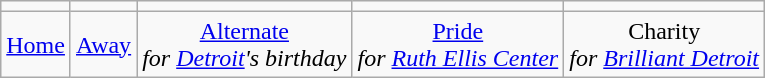<table class=wikitable style="text-align: center;">
<tr>
<td></td>
<td></td>
<td></td>
<td></td>
<td></td>
</tr>
<tr>
<td><a href='#'>Home</a></td>
<td><a href='#'>Away</a></td>
<td><a href='#'>Alternate</a><br><em>for <a href='#'>Detroit</a>'s birthday</em></td>
<td><a href='#'>Pride</a><br><em>for <a href='#'>Ruth Ellis Center</a></em></td>
<td>Charity<br><em>for <a href='#'>Brilliant Detroit</a></em></td>
</tr>
</table>
